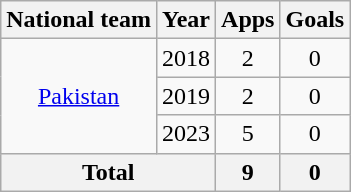<table class="wikitable" style="text-align: center;">
<tr>
<th>National team</th>
<th>Year</th>
<th>Apps</th>
<th>Goals</th>
</tr>
<tr>
<td rowspan="3"><a href='#'>Pakistan</a></td>
<td>2018</td>
<td>2</td>
<td>0</td>
</tr>
<tr>
<td>2019</td>
<td>2</td>
<td>0</td>
</tr>
<tr>
<td>2023</td>
<td>5</td>
<td>0</td>
</tr>
<tr>
<th colspan="2">Total</th>
<th>9</th>
<th>0</th>
</tr>
</table>
